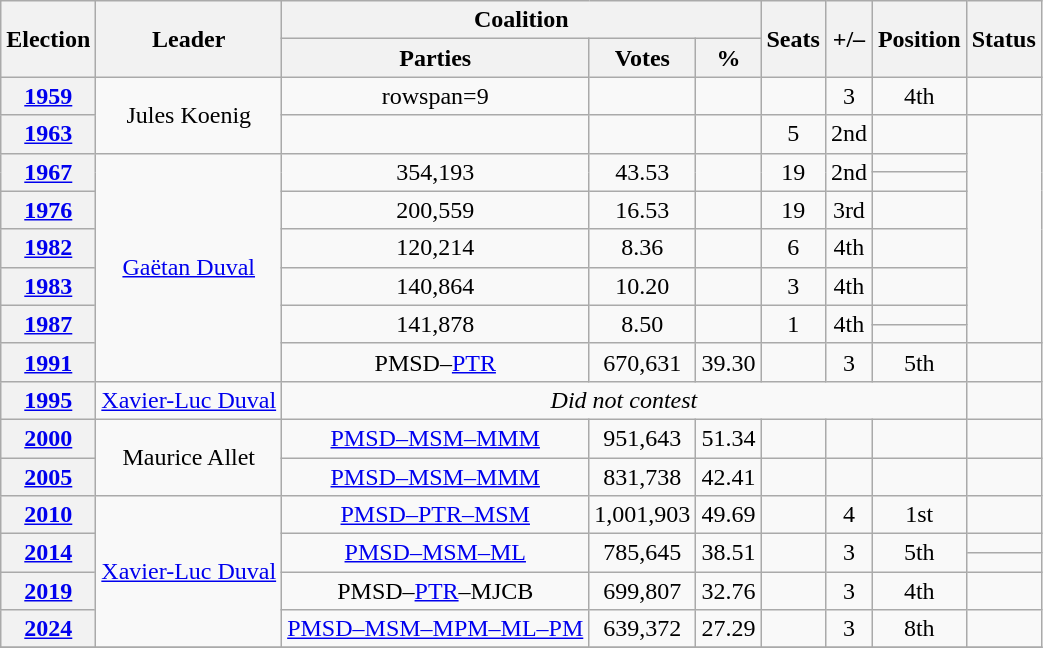<table class=wikitable style="text-align: center;">
<tr>
<th rowspan=2>Election</th>
<th rowspan=2>Leader</th>
<th colspan=3>Coalition</th>
<th rowspan=2>Seats</th>
<th rowspan=2>+/–</th>
<th rowspan=2>Position</th>
<th rowspan=2>Status</th>
</tr>
<tr>
<th>Parties</th>
<th>Votes</th>
<th>%</th>
</tr>
<tr>
<th><a href='#'>1959</a></th>
<td rowspan=2>Jules Koenig</td>
<td>rowspan=9 </td>
<td></td>
<td></td>
<td></td>
<td> 3</td>
<td> 4th</td>
<td></td>
</tr>
<tr>
<th><a href='#'>1963</a></th>
<td></td>
<td></td>
<td></td>
<td> 5</td>
<td> 2nd</td>
<td></td>
</tr>
<tr>
<th rowspan=2><a href='#'>1967</a></th>
<td rowspan=8><a href='#'>Gaëtan Duval</a></td>
<td rowspan=2>354,193</td>
<td rowspan=2>43.53</td>
<td rowspan=2></td>
<td rowspan=2> 19</td>
<td rowspan=2> 2nd</td>
<td></td>
</tr>
<tr>
<td></td>
</tr>
<tr>
<th><a href='#'>1976</a></th>
<td>200,559</td>
<td>16.53</td>
<td></td>
<td> 19</td>
<td> 3rd</td>
<td></td>
</tr>
<tr>
<th><a href='#'>1982</a></th>
<td>120,214</td>
<td>8.36</td>
<td></td>
<td> 6</td>
<td> 4th</td>
<td></td>
</tr>
<tr>
<th><a href='#'>1983</a></th>
<td>140,864</td>
<td>10.20</td>
<td></td>
<td> 3</td>
<td> 4th</td>
<td></td>
</tr>
<tr>
<th rowspan=2><a href='#'>1987</a></th>
<td rowspan=2>141,878</td>
<td rowspan=2>8.50</td>
<td rowspan=2></td>
<td rowspan=2> 1</td>
<td rowspan=2> 4th</td>
<td></td>
</tr>
<tr>
<td></td>
</tr>
<tr>
<th><a href='#'>1991</a></th>
<td>PMSD–<a href='#'>PTR</a></td>
<td>670,631</td>
<td>39.30</td>
<td></td>
<td> 3</td>
<td> 5th</td>
<td></td>
</tr>
<tr>
<th><a href='#'>1995</a></th>
<td><a href='#'>Xavier-Luc Duval</a></td>
<td colspan=6><em>Did not contest</em></td>
<td></td>
</tr>
<tr>
<th><a href='#'>2000</a></th>
<td rowspan=2>Maurice Allet</td>
<td><a href='#'>PMSD–MSM–MMM</a></td>
<td>951,643</td>
<td>51.34</td>
<td></td>
<td></td>
<td></td>
<td></td>
</tr>
<tr>
<th><a href='#'>2005</a></th>
<td><a href='#'>PMSD–MSM–MMM</a></td>
<td>831,738</td>
<td>42.41</td>
<td></td>
<td></td>
<td></td>
<td></td>
</tr>
<tr>
<th><a href='#'>2010</a></th>
<td rowspan=5><a href='#'>Xavier-Luc Duval</a></td>
<td><a href='#'>PMSD–PTR–MSM</a></td>
<td>1,001,903</td>
<td>49.69</td>
<td></td>
<td> 4</td>
<td> 1st</td>
<td></td>
</tr>
<tr>
<th rowspan=2><a href='#'>2014</a></th>
<td rowspan=2><a href='#'>PMSD–MSM–ML</a></td>
<td rowspan=2>785,645</td>
<td rowspan=2>38.51</td>
<td rowspan=2></td>
<td rowspan=2> 3</td>
<td rowspan=2> 5th</td>
<td></td>
</tr>
<tr>
<td></td>
</tr>
<tr>
<th><a href='#'>2019</a></th>
<td>PMSD–<a href='#'>PTR</a>–MJCB</td>
<td>699,807</td>
<td>32.76</td>
<td></td>
<td> 3</td>
<td> 4th</td>
<td></td>
</tr>
<tr>
<th><a href='#'>2024</a></th>
<td><a href='#'>PMSD–MSM–MPM–ML–PM</a></td>
<td>639,372</td>
<td>27.29</td>
<td></td>
<td> 3</td>
<td> 8th</td>
<td></td>
</tr>
<tr>
</tr>
</table>
